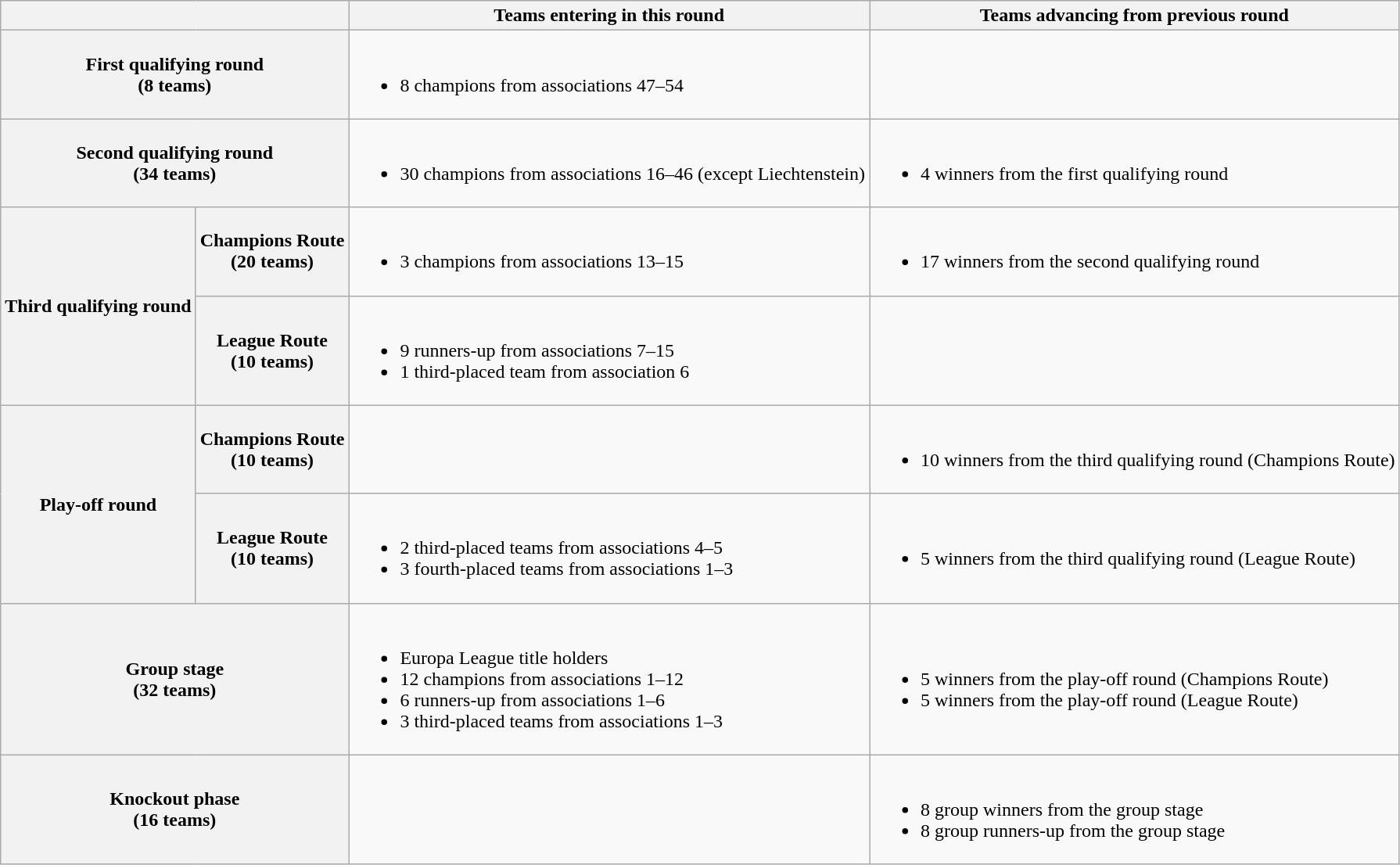<table class="wikitable">
<tr>
<th colspan=2></th>
<th>Teams entering in this round</th>
<th>Teams advancing from previous round</th>
</tr>
<tr>
<th colspan=2>First qualifying round<br>(8 teams)</th>
<td><br><ul><li>8 champions from associations 47–54</li></ul></td>
<td></td>
</tr>
<tr>
<th colspan=2>Second qualifying round<br>(34 teams)</th>
<td><br><ul><li>30 champions from associations 16–46 (except Liechtenstein)</li></ul></td>
<td><br><ul><li>4 winners from the first qualifying round</li></ul></td>
</tr>
<tr>
<th rowspan=2>Third qualifying round</th>
<th>Champions Route<br>(20 teams)</th>
<td><br><ul><li>3 champions from associations 13–15</li></ul></td>
<td><br><ul><li>17 winners from the second qualifying round</li></ul></td>
</tr>
<tr>
<th>League Route<br>(10 teams)</th>
<td><br><ul><li>9 runners-up from associations 7–15</li><li>1 third-placed team from association 6</li></ul></td>
<td></td>
</tr>
<tr>
<th rowspan=2>Play-off round</th>
<th>Champions Route<br>(10 teams)</th>
<td></td>
<td><br><ul><li>10 winners from the third qualifying round (Champions Route)</li></ul></td>
</tr>
<tr>
<th>League Route<br>(10 teams)</th>
<td><br><ul><li>2 third-placed teams from associations 4–5</li><li>3 fourth-placed teams from associations 1–3</li></ul></td>
<td><br><ul><li>5 winners from the third qualifying round (League Route)</li></ul></td>
</tr>
<tr>
<th colspan=2>Group stage<br>(32 teams)</th>
<td><br><ul><li>Europa League title holders</li><li>12 champions from associations 1–12</li><li>6 runners-up from associations 1–6</li><li>3 third-placed teams from associations 1–3</li></ul></td>
<td><br><ul><li>5 winners from the play-off round (Champions Route)</li><li>5 winners from the play-off round (League Route)</li></ul></td>
</tr>
<tr>
<th colspan=2>Knockout phase<br>(16 teams)</th>
<td></td>
<td><br><ul><li>8 group winners from the group stage</li><li>8 group runners-up from the group stage</li></ul></td>
</tr>
</table>
